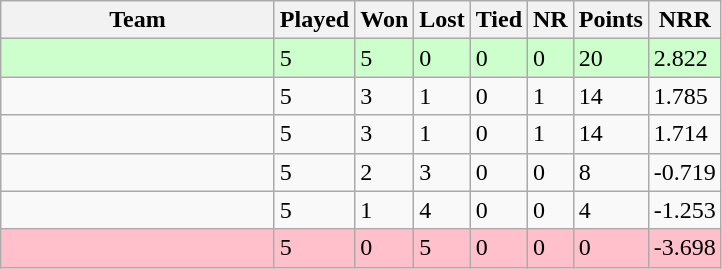<table class="wikitable">
<tr>
<th width=175>Team</th>
<th>Played</th>
<th>Won</th>
<th>Lost</th>
<th>Tied</th>
<th>NR</th>
<th>Points</th>
<th>NRR</th>
</tr>
<tr style="background:#ccffcc">
<td></td>
<td>5</td>
<td>5</td>
<td>0</td>
<td>0</td>
<td>0</td>
<td>20</td>
<td>2.822</td>
</tr>
<tr>
<td></td>
<td>5</td>
<td>3</td>
<td>1</td>
<td>0</td>
<td>1</td>
<td>14</td>
<td>1.785</td>
</tr>
<tr>
<td></td>
<td>5</td>
<td>3</td>
<td>1</td>
<td>0</td>
<td>1</td>
<td>14</td>
<td>1.714</td>
</tr>
<tr>
<td></td>
<td>5</td>
<td>2</td>
<td>3</td>
<td>0</td>
<td>0</td>
<td>8</td>
<td>-0.719</td>
</tr>
<tr>
<td></td>
<td>5</td>
<td>1</td>
<td>4</td>
<td>0</td>
<td>0</td>
<td>4</td>
<td>-1.253</td>
</tr>
<tr style="background:pink">
<td></td>
<td>5</td>
<td>0</td>
<td>5</td>
<td>0</td>
<td>0</td>
<td>0</td>
<td>-3.698</td>
</tr>
</table>
